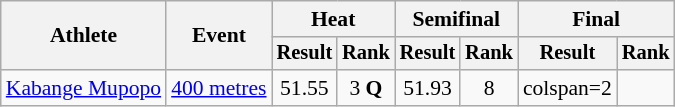<table class="wikitable" style="font-size:90%">
<tr>
<th rowspan="2">Athlete</th>
<th rowspan="2">Event</th>
<th colspan="2">Heat</th>
<th colspan="2">Semifinal</th>
<th colspan="2">Final</th>
</tr>
<tr style="font-size:95%">
<th>Result</th>
<th>Rank</th>
<th>Result</th>
<th>Rank</th>
<th>Result</th>
<th>Rank</th>
</tr>
<tr style=text-align:center>
<td style=text-align:left><a href='#'>Kabange Mupopo</a></td>
<td style=text-align:left><a href='#'>400 metres</a></td>
<td>51.55</td>
<td>3 <strong>Q</strong></td>
<td>51.93</td>
<td>8</td>
<td>colspan=2 </td>
</tr>
</table>
